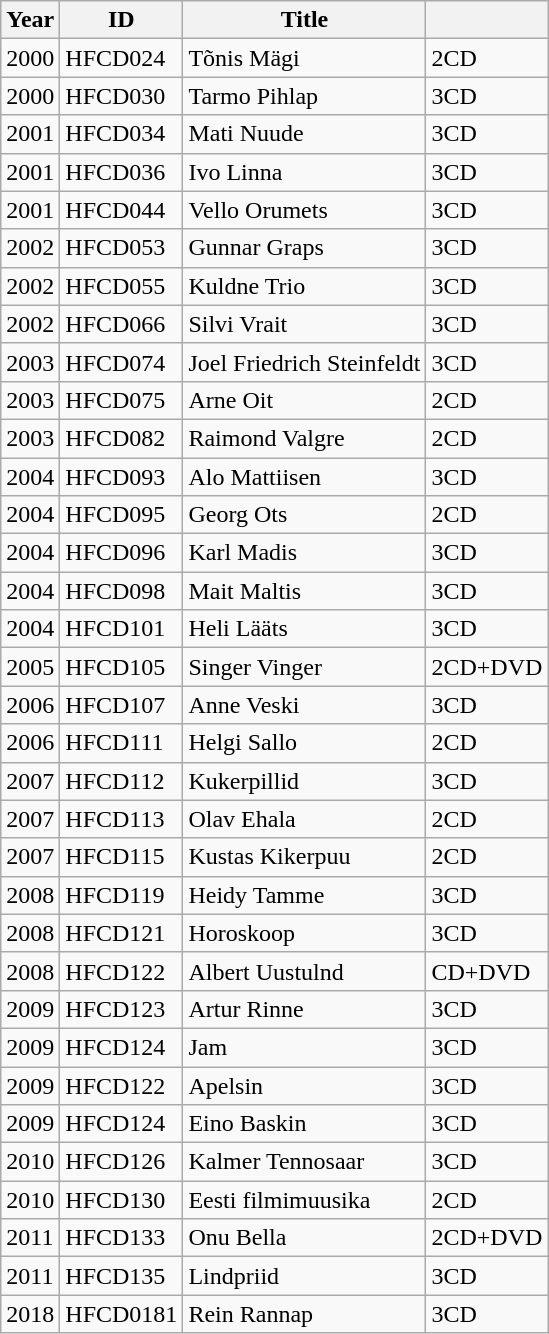<table class="wikitable">
<tr>
<th>Year</th>
<th>ID</th>
<th>Title</th>
<th></th>
</tr>
<tr>
<td>2000</td>
<td>HFCD024</td>
<td>Tõnis Mägi</td>
<td>2CD</td>
</tr>
<tr>
<td>2000</td>
<td>HFCD030</td>
<td>Tarmo Pihlap</td>
<td>3CD</td>
</tr>
<tr>
<td>2001</td>
<td>HFCD034</td>
<td>Mati Nuude</td>
<td>3CD</td>
</tr>
<tr>
<td>2001</td>
<td>HFCD036</td>
<td>Ivo Linna</td>
<td>3CD</td>
</tr>
<tr>
<td>2001</td>
<td>HFCD044</td>
<td>Vello Orumets</td>
<td>3CD</td>
</tr>
<tr>
<td>2002</td>
<td>HFCD053</td>
<td>Gunnar Graps</td>
<td>3CD</td>
</tr>
<tr>
<td>2002</td>
<td>HFCD055</td>
<td>Kuldne Trio</td>
<td>3CD</td>
</tr>
<tr>
<td>2002</td>
<td>HFCD066</td>
<td>Silvi Vrait</td>
<td>3CD</td>
</tr>
<tr>
<td>2003</td>
<td>HFCD074</td>
<td>Joel Friedrich Steinfeldt</td>
<td>3CD</td>
</tr>
<tr>
<td>2003</td>
<td>HFCD075</td>
<td>Arne Oit</td>
<td>2CD</td>
</tr>
<tr>
<td>2003</td>
<td>HFCD082</td>
<td>Raimond Valgre</td>
<td>2CD</td>
</tr>
<tr>
<td>2004</td>
<td>HFCD093</td>
<td>Alo Mattiisen</td>
<td>3CD</td>
</tr>
<tr>
<td>2004</td>
<td>HFCD095</td>
<td>Georg Ots</td>
<td>2CD</td>
</tr>
<tr>
<td>2004</td>
<td>HFCD096</td>
<td>Karl Madis</td>
<td>3CD</td>
</tr>
<tr>
<td>2004</td>
<td>HFCD098</td>
<td>Mait Maltis</td>
<td>3CD</td>
</tr>
<tr>
<td>2004</td>
<td>HFCD101</td>
<td>Heli Lääts</td>
<td>3CD</td>
</tr>
<tr>
<td>2005</td>
<td>HFCD105</td>
<td>Singer Vinger</td>
<td>2CD+DVD</td>
</tr>
<tr>
<td>2006</td>
<td>HFCD107</td>
<td>Anne Veski</td>
<td>3CD</td>
</tr>
<tr>
<td>2006</td>
<td>HFCD111</td>
<td>Helgi Sallo</td>
<td>2CD</td>
</tr>
<tr>
<td>2007</td>
<td>HFCD112</td>
<td>Kukerpillid</td>
<td>3CD</td>
</tr>
<tr>
<td>2007</td>
<td>HFCD113</td>
<td>Olav Ehala</td>
<td>2CD</td>
</tr>
<tr>
<td>2007</td>
<td>HFCD115</td>
<td>Kustas Kikerpuu</td>
<td>2CD</td>
</tr>
<tr>
<td>2008</td>
<td>HFCD119</td>
<td>Heidy Tamme</td>
<td>3CD</td>
</tr>
<tr>
<td>2008</td>
<td>HFCD121</td>
<td>Horoskoop</td>
<td>3CD</td>
</tr>
<tr>
<td>2008</td>
<td>HFCD122</td>
<td>Albert Uustulnd</td>
<td>CD+DVD</td>
</tr>
<tr>
<td>2009</td>
<td>HFCD123</td>
<td>Artur Rinne</td>
<td>3CD</td>
</tr>
<tr>
<td>2009</td>
<td>HFCD124</td>
<td>Jam</td>
<td>3CD</td>
</tr>
<tr>
<td>2009</td>
<td>HFCD122</td>
<td>Apelsin</td>
<td>3CD</td>
</tr>
<tr>
<td>2009</td>
<td>HFCD124</td>
<td>Eino Baskin</td>
<td>3CD</td>
</tr>
<tr>
<td>2010</td>
<td>HFCD126</td>
<td>Kalmer Tennosaar</td>
<td>3CD</td>
</tr>
<tr>
<td>2010</td>
<td>HFCD130</td>
<td>Eesti filmimuusika</td>
<td>2CD</td>
</tr>
<tr>
<td>2011</td>
<td>HFCD133</td>
<td>Onu Bella</td>
<td>2CD+DVD</td>
</tr>
<tr>
<td>2011</td>
<td>HFCD135</td>
<td>Lindpriid</td>
<td>3CD</td>
</tr>
<tr>
<td>2018</td>
<td>HFCD0181</td>
<td>Rein Rannap</td>
<td>3CD</td>
</tr>
</table>
